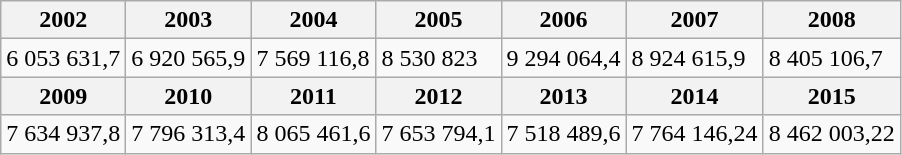<table class="wikitable">
<tr>
<th>2002</th>
<th>2003</th>
<th>2004</th>
<th>2005</th>
<th>2006</th>
<th>2007</th>
<th>2008</th>
</tr>
<tr>
<td>6 053 631,7</td>
<td>6 920 565,9</td>
<td>7 569 116,8</td>
<td>8 530 823</td>
<td>9 294 064,4</td>
<td>8 924 615,9</td>
<td>8 405 106,7</td>
</tr>
<tr>
<th>2009</th>
<th>2010</th>
<th>2011</th>
<th>2012</th>
<th>2013</th>
<th>2014</th>
<th>2015</th>
</tr>
<tr>
<td>7 634 937,8</td>
<td>7 796 313,4</td>
<td>8 065 461,6</td>
<td>7 653 794,1</td>
<td>7 518 489,6</td>
<td>7 764 146,24</td>
<td>8 462 003,22</td>
</tr>
</table>
